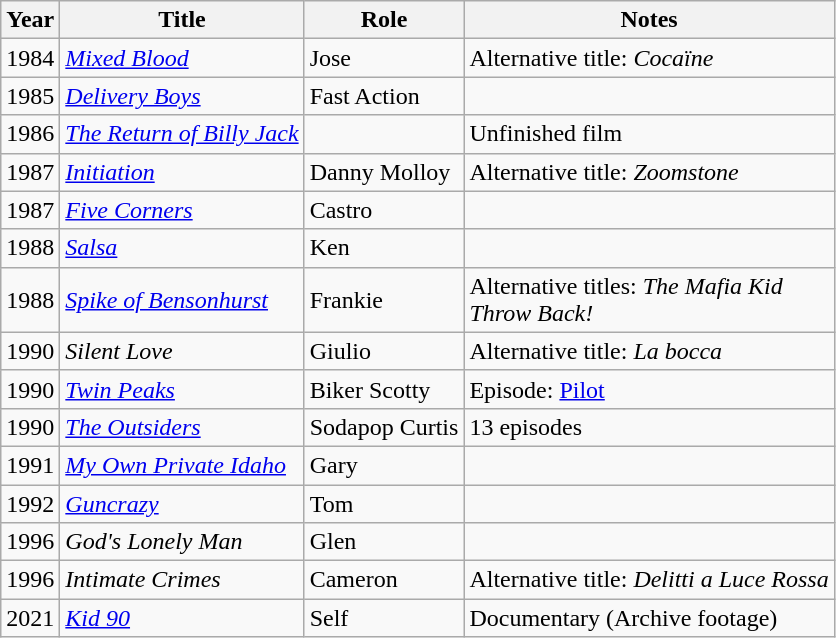<table class="wikitable sortable">
<tr>
<th>Year</th>
<th>Title</th>
<th>Role</th>
<th class="unsortable">Notes</th>
</tr>
<tr>
<td>1984</td>
<td><em><a href='#'>Mixed Blood</a></em></td>
<td>Jose</td>
<td>Alternative title: <em>Cocaïne</em></td>
</tr>
<tr>
<td>1985</td>
<td><em><a href='#'>Delivery Boys</a></em></td>
<td>Fast Action</td>
<td></td>
</tr>
<tr>
<td>1986</td>
<td><em><a href='#'>The Return of Billy Jack</a></em></td>
<td></td>
<td>Unfinished film</td>
</tr>
<tr>
<td>1987</td>
<td><em><a href='#'>Initiation</a></em></td>
<td>Danny Molloy</td>
<td>Alternative title: <em>Zoomstone</em></td>
</tr>
<tr>
<td>1987</td>
<td><em><a href='#'>Five Corners</a></em></td>
<td>Castro</td>
<td></td>
</tr>
<tr>
<td>1988</td>
<td><em><a href='#'>Salsa</a></em></td>
<td>Ken</td>
<td></td>
</tr>
<tr>
<td>1988</td>
<td><em><a href='#'>Spike of Bensonhurst</a></em></td>
<td>Frankie</td>
<td>Alternative titles: <em>The Mafia Kid</em><br><em>Throw Back!</em></td>
</tr>
<tr>
<td>1990</td>
<td><em>Silent Love</em></td>
<td>Giulio</td>
<td>Alternative title: <em>La bocca</em></td>
</tr>
<tr>
<td>1990</td>
<td><em><a href='#'>Twin Peaks</a></em></td>
<td>Biker Scotty</td>
<td>Episode: <a href='#'>Pilot</a></td>
</tr>
<tr>
<td>1990</td>
<td><em><a href='#'>The Outsiders</a></em></td>
<td>Sodapop Curtis</td>
<td>13 episodes</td>
</tr>
<tr>
<td>1991</td>
<td><em><a href='#'>My Own Private Idaho</a></em></td>
<td>Gary</td>
<td></td>
</tr>
<tr>
<td>1992</td>
<td><em><a href='#'>Guncrazy</a></em></td>
<td>Tom</td>
<td></td>
</tr>
<tr>
<td>1996</td>
<td><em>God's Lonely Man</em></td>
<td>Glen</td>
<td></td>
</tr>
<tr>
<td>1996</td>
<td><em>Intimate Crimes</em></td>
<td>Cameron</td>
<td>Alternative title: <em>Delitti a Luce Rossa</em></td>
</tr>
<tr>
<td>2021</td>
<td><em><a href='#'>Kid 90</a></em></td>
<td>Self</td>
<td>Documentary (Archive footage)</td>
</tr>
</table>
